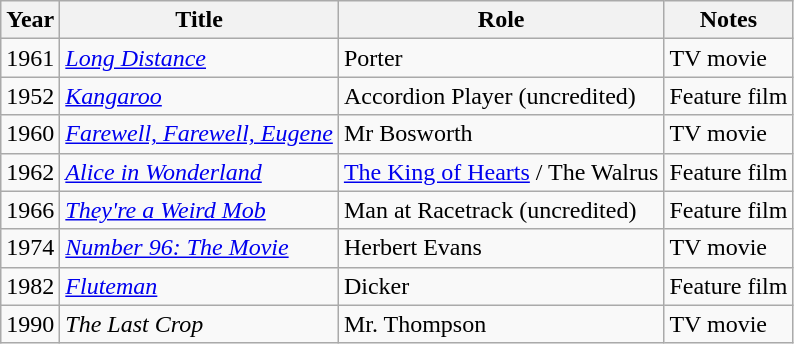<table class="wikitable">
<tr>
<th>Year</th>
<th>Title</th>
<th>Role</th>
<th>Notes</th>
</tr>
<tr>
<td>1961</td>
<td><em><a href='#'>Long Distance</a></em></td>
<td>Porter</td>
<td>TV movie</td>
</tr>
<tr>
<td>1952</td>
<td><em><a href='#'>Kangaroo</a></em></td>
<td>Accordion Player (uncredited)</td>
<td>Feature film</td>
</tr>
<tr>
<td>1960</td>
<td><em><a href='#'>Farewell, Farewell, Eugene</a></em></td>
<td>Mr Bosworth</td>
<td>TV movie</td>
</tr>
<tr>
<td>1962</td>
<td><em><a href='#'>Alice in Wonderland</a></em></td>
<td><a href='#'>The King of Hearts</a> / The Walrus</td>
<td>Feature film</td>
</tr>
<tr>
<td>1966</td>
<td><em><a href='#'>They're a Weird Mob</a></em></td>
<td>Man at Racetrack (uncredited)</td>
<td>Feature film</td>
</tr>
<tr>
<td>1974</td>
<td><em><a href='#'>Number 96: The Movie</a></em></td>
<td>Herbert Evans</td>
<td>TV movie</td>
</tr>
<tr>
<td>1982</td>
<td><em><a href='#'>Fluteman</a></em></td>
<td>Dicker</td>
<td>Feature film</td>
</tr>
<tr>
<td>1990</td>
<td><em>The Last Crop</em></td>
<td>Mr. Thompson</td>
<td>TV movie</td>
</tr>
</table>
